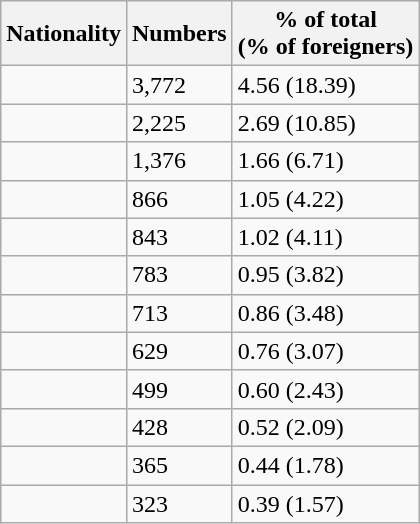<table class="wikitable floatright">
<tr>
<th>Nationality</th>
<th>Numbers</th>
<th>% of total<br>(% of foreigners)</th>
</tr>
<tr>
<td></td>
<td>3,772</td>
<td>4.56 (18.39)</td>
</tr>
<tr>
<td></td>
<td>2,225</td>
<td>2.69 (10.85)</td>
</tr>
<tr>
<td></td>
<td>1,376</td>
<td>1.66 (6.71)</td>
</tr>
<tr>
<td></td>
<td>866</td>
<td>1.05 (4.22)</td>
</tr>
<tr>
<td></td>
<td>843</td>
<td>1.02 (4.11)</td>
</tr>
<tr>
<td></td>
<td>783</td>
<td>0.95 (3.82)</td>
</tr>
<tr>
<td></td>
<td>713</td>
<td>0.86 (3.48)</td>
</tr>
<tr>
<td></td>
<td>629</td>
<td>0.76 (3.07)</td>
</tr>
<tr>
<td></td>
<td>499</td>
<td>0.60 (2.43)</td>
</tr>
<tr>
<td></td>
<td>428</td>
<td>0.52 (2.09)</td>
</tr>
<tr>
<td></td>
<td>365</td>
<td>0.44 (1.78)</td>
</tr>
<tr>
<td></td>
<td>323</td>
<td>0.39 (1.57)</td>
</tr>
</table>
